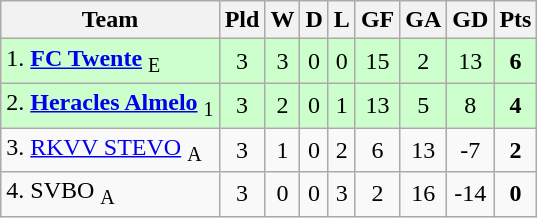<table class="wikitable" style="text-align:center; float:left; margin-right:1em">
<tr>
<th>Team</th>
<th>Pld</th>
<th>W</th>
<th>D</th>
<th>L</th>
<th>GF</th>
<th>GA</th>
<th>GD</th>
<th>Pts</th>
</tr>
<tr bgcolor=ccffcc>
<td align=left>1. <strong><a href='#'>FC Twente</a></strong> <sub>E</sub></td>
<td>3</td>
<td>3</td>
<td>0</td>
<td>0</td>
<td>15</td>
<td>2</td>
<td>13</td>
<td><strong>6</strong></td>
</tr>
<tr bgcolor=ccffcc>
<td align=left>2. <strong><a href='#'>Heracles Almelo</a></strong> <sub>1</sub></td>
<td>3</td>
<td>2</td>
<td>0</td>
<td>1</td>
<td>13</td>
<td>5</td>
<td>8</td>
<td><strong>4</strong></td>
</tr>
<tr>
<td align=left>3. <a href='#'>RKVV STEVO</a> <sub>A</sub></td>
<td>3</td>
<td>1</td>
<td>0</td>
<td>2</td>
<td>6</td>
<td>13</td>
<td>-7</td>
<td><strong>2</strong></td>
</tr>
<tr>
<td align=left>4. SVBO <sub>A</sub></td>
<td>3</td>
<td>0</td>
<td>0</td>
<td>3</td>
<td>2</td>
<td>16</td>
<td>-14</td>
<td><strong>0</strong></td>
</tr>
</table>
